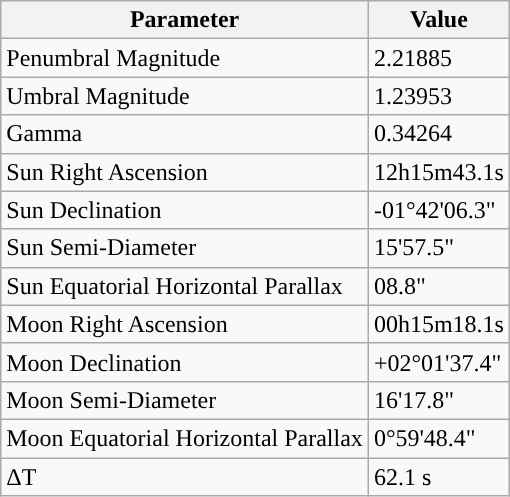<table class="wikitable">
<tr>
<th>Parameter</th>
<th>Value</th>
</tr>
<tr>
<td>Penumbral Magnitude</td>
<td>2.21885</td>
</tr>
<tr>
<td>Umbral Magnitude</td>
<td>1.23953</td>
</tr>
<tr>
<td>Gamma</td>
<td>0.34264</td>
</tr>
<tr>
<td>Sun Right Ascension</td>
<td>12h15m43.1s</td>
</tr>
<tr>
<td>Sun Declination</td>
<td>-01°42'06.3"</td>
</tr>
<tr>
<td>Sun Semi-Diameter</td>
<td>15'57.5"</td>
</tr>
<tr>
<td>Sun Equatorial Horizontal Parallax</td>
<td>08.8"</td>
</tr>
<tr>
<td>Moon Right Ascension</td>
<td>00h15m18.1s</td>
</tr>
<tr>
<td>Moon Declination</td>
<td>+02°01'37.4"</td>
</tr>
<tr>
<td>Moon Semi-Diameter</td>
<td>16'17.8"</td>
</tr>
<tr>
<td>Moon Equatorial Horizontal Parallax</td>
<td>0°59'48.4"</td>
</tr>
<tr>
<td>ΔT</td>
<td>62.1 s</td>
</tr>
</table>
